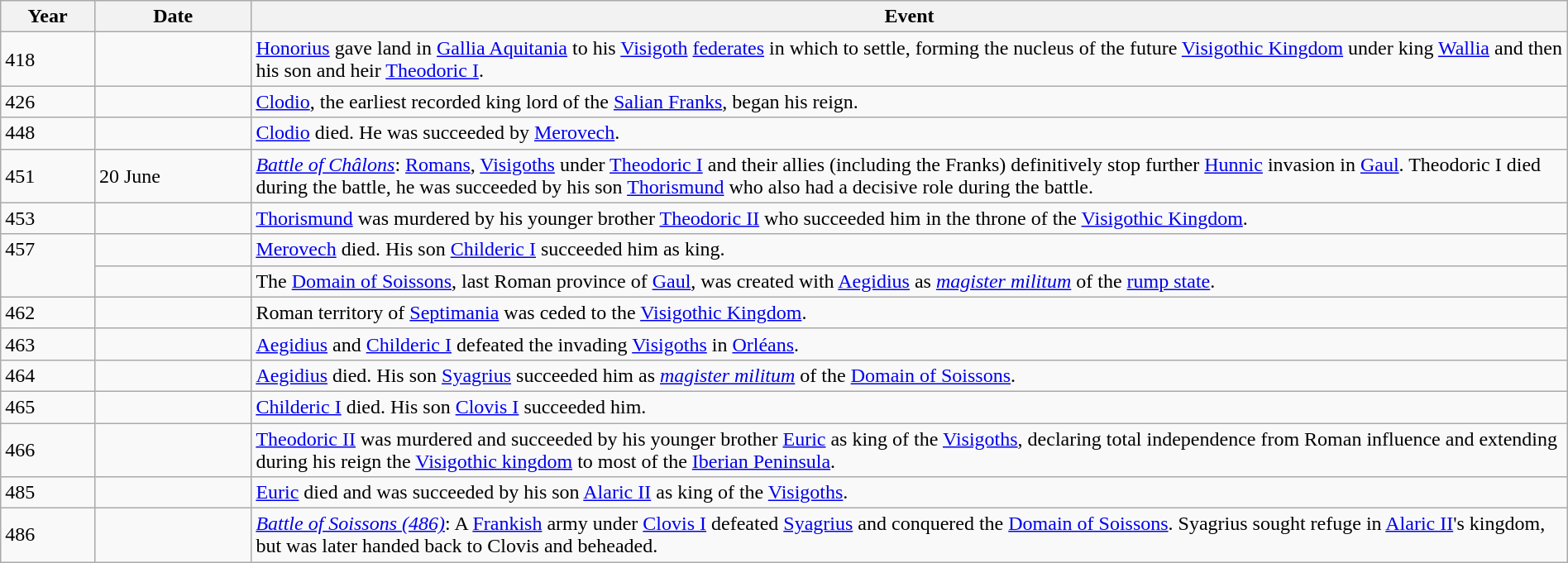<table class="wikitable" width="100%">
<tr>
<th style="width:6%"><span>Year</span></th>
<th style="width:10%"><span>Date</span></th>
<th><span>Event</span></th>
</tr>
<tr>
<td><span>418</span></td>
<td></td>
<td><span><a href='#'>Honorius</a> gave land in <a href='#'>Gallia Aquitania</a> to his <a href='#'>Visigoth</a> <a href='#'>federates</a> in which to settle, forming the nucleus of the future <a href='#'>Visigothic Kingdom</a> under king <a href='#'>Wallia</a> and then his son and heir <a href='#'>Theodoric I</a>.</span></td>
</tr>
<tr>
<td><span>426</span></td>
<td></td>
<td><span><a href='#'>Clodio</a>, the earliest recorded king lord of the <a href='#'>Salian Franks</a>, began his reign.</span></td>
</tr>
<tr>
<td><span>448</span></td>
<td></td>
<td><span><a href='#'>Clodio</a> died.  He was succeeded by <a href='#'>Merovech</a>.</span></td>
</tr>
<tr>
<td><span>451</span></td>
<td><span>20 June</span></td>
<td><span><em><a href='#'>Battle of Châlons</a></em>: <a href='#'>Romans</a>, <a href='#'>Visigoths</a> under <a href='#'>Theodoric I</a> and their allies (including the Franks) definitively stop further <a href='#'>Hunnic</a> invasion in <a href='#'>Gaul</a>. Theodoric I died during the battle, he was succeeded by his son <a href='#'>Thorismund</a> who also had a decisive role during the battle.</span></td>
</tr>
<tr>
<td><span>453</span></td>
<td></td>
<td><span><a href='#'>Thorismund</a> was murdered by his younger brother <a href='#'>Theodoric II</a> who succeeded him in the throne of the <a href='#'>Visigothic Kingdom</a>.</span></td>
</tr>
<tr>
<td rowspan="2" valign="top"><span>457</span></td>
<td></td>
<td><span><a href='#'>Merovech</a> died.  His son <a href='#'>Childeric I</a> succeeded him as king.</span></td>
</tr>
<tr>
<td></td>
<td><span>The <a href='#'>Domain of Soissons</a>, last Roman province of <a href='#'>Gaul</a>, was created with <a href='#'>Aegidius</a> as <em><a href='#'>magister militum</a></em> of the <a href='#'>rump state</a>.</span></td>
</tr>
<tr>
<td><span>462</span></td>
<td></td>
<td><span>Roman territory of <a href='#'>Septimania</a> was ceded to the <a href='#'>Visigothic Kingdom</a>.</span></td>
</tr>
<tr>
<td><span>463</span></td>
<td></td>
<td><span><a href='#'>Aegidius</a> and <a href='#'>Childeric I</a> defeated the invading <a href='#'>Visigoths</a> in <a href='#'>Orléans</a>.</span></td>
</tr>
<tr>
<td><span>464</span></td>
<td></td>
<td><span><a href='#'>Aegidius</a> died.  His son <a href='#'>Syagrius</a> succeeded him as <em><a href='#'>magister militum</a></em> of the <a href='#'>Domain of Soissons</a>.</span></td>
</tr>
<tr>
<td><span>465</span></td>
<td></td>
<td><span><a href='#'>Childeric I</a> died.  His son <a href='#'>Clovis I</a> succeeded him.</span></td>
</tr>
<tr>
<td><span>466</span></td>
<td></td>
<td><span><a href='#'>Theodoric II</a> was murdered and succeeded by his younger brother <a href='#'>Euric</a> as king of the <a href='#'>Visigoths</a>, declaring total independence from Roman influence and extending during his reign the <a href='#'>Visigothic kingdom</a> to most of the <a href='#'>Iberian Peninsula</a>.</span></td>
</tr>
<tr>
<td><span>485</span></td>
<td></td>
<td><span><a href='#'>Euric</a> died and was succeeded by his son <a href='#'>Alaric II</a> as king of the <a href='#'>Visigoths</a>.</span></td>
</tr>
<tr>
<td><span>486</span></td>
<td></td>
<td><span><em><a href='#'>Battle of Soissons (486)</a></em>: A <a href='#'>Frankish</a> army under <a href='#'>Clovis I</a> defeated <a href='#'>Syagrius</a> and conquered the <a href='#'>Domain of Soissons</a>. Syagrius sought refuge in <a href='#'>Alaric II</a>'s kingdom, but was later handed back to Clovis and beheaded.</span></td>
</tr>
</table>
